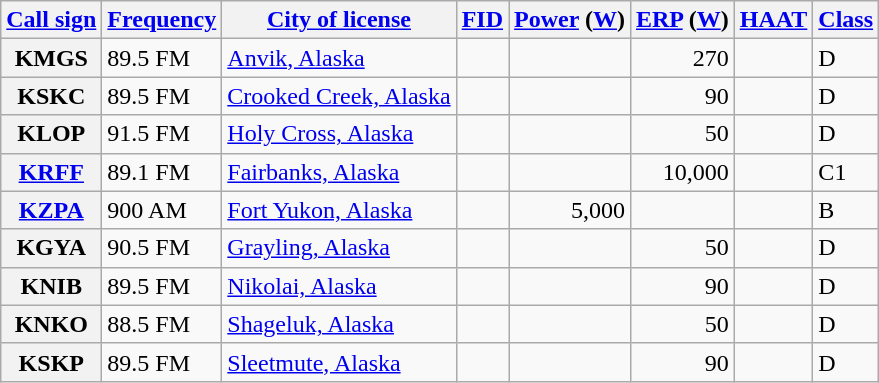<table class="wikitable sortable">
<tr>
<th scope="col"><a href='#'>Call sign</a></th>
<th scope="col" data-sort-type="number"><a href='#'>Frequency</a></th>
<th scope="col"><a href='#'>City of license</a></th>
<th scope="col" data-sort-type="number"><a href='#'>FID</a></th>
<th scope="col" data-sort-type="number"><a href='#'>Power</a> (<a href='#'>W</a>)</th>
<th scope="col" data-sort-type="number"><a href='#'>ERP</a> (<a href='#'>W</a>)</th>
<th scope="col" data-sort-type="number"><a href='#'>HAAT</a></th>
<th scope="col"><a href='#'>Class</a></th>
</tr>
<tr>
<th scope="row">KMGS</th>
<td>89.5 FM</td>
<td><a href='#'>Anvik, Alaska</a></td>
<td style="text-align:right"></td>
<td></td>
<td style="text-align:right">270</td>
<td></td>
<td>D</td>
</tr>
<tr>
<th scope="row">KSKC</th>
<td>89.5 FM</td>
<td><a href='#'>Crooked Creek, Alaska</a></td>
<td style="text-align:right"></td>
<td></td>
<td style="text-align:right">90</td>
<td></td>
<td>D</td>
</tr>
<tr>
<th scope="row">KLOP</th>
<td>91.5 FM</td>
<td><a href='#'>Holy Cross, Alaska</a></td>
<td style="text-align:right"></td>
<td></td>
<td style="text-align:right">50</td>
<td></td>
<td>D</td>
</tr>
<tr>
<th scope="row"><a href='#'>KRFF</a></th>
<td>89.1 FM</td>
<td><a href='#'>Fairbanks, Alaska</a></td>
<td style="text-align:right"></td>
<td></td>
<td style="text-align:right">10,000</td>
<td></td>
<td>C1</td>
</tr>
<tr>
<th scope="row"><a href='#'>KZPA</a></th>
<td>900 AM</td>
<td><a href='#'>Fort Yukon, Alaska</a></td>
<td style="text-align:right"></td>
<td style="text-align:right">5,000</td>
<td></td>
<td></td>
<td>B</td>
</tr>
<tr>
<th scope="row">KGYA</th>
<td>90.5 FM</td>
<td><a href='#'>Grayling, Alaska</a></td>
<td style="text-align:right"></td>
<td></td>
<td style="text-align:right">50</td>
<td></td>
<td>D</td>
</tr>
<tr>
<th scope="row">KNIB</th>
<td>89.5 FM</td>
<td><a href='#'>Nikolai, Alaska</a></td>
<td style="text-align:right"></td>
<td></td>
<td style="text-align:right">90</td>
<td></td>
<td>D</td>
</tr>
<tr>
<th scope="row">KNKO</th>
<td>88.5 FM</td>
<td><a href='#'>Shageluk, Alaska</a></td>
<td style="text-align:right"></td>
<td></td>
<td style="text-align:right">50</td>
<td></td>
<td>D</td>
</tr>
<tr>
<th scope="row">KSKP</th>
<td>89.5 FM</td>
<td><a href='#'>Sleetmute, Alaska</a></td>
<td style="text-align:right"></td>
<td></td>
<td style="text-align:right">90</td>
<td></td>
<td>D</td>
</tr>
</table>
